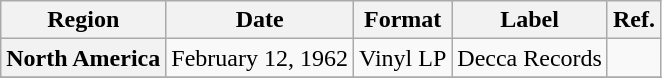<table class="wikitable plainrowheaders">
<tr>
<th scope="col">Region</th>
<th scope="col">Date</th>
<th scope="col">Format</th>
<th scope="col">Label</th>
<th scope="col">Ref.</th>
</tr>
<tr>
<th scope="row">North America</th>
<td>February 12, 1962</td>
<td>Vinyl LP</td>
<td>Decca Records</td>
<td></td>
</tr>
<tr>
</tr>
</table>
